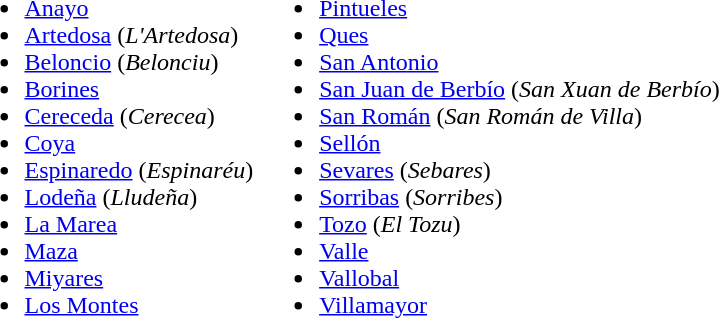<table border=0>
<tr>
<td><br><ul><li><a href='#'>Anayo</a></li><li><a href='#'>Artedosa</a> (<em>L'Artedosa</em>)</li><li><a href='#'>Beloncio</a> (<em>Belonciu</em>)</li><li><a href='#'>Borines</a></li><li><a href='#'>Cereceda</a> (<em>Cerecea</em>)</li><li><a href='#'>Coya</a></li><li><a href='#'>Espinaredo</a> (<em>Espinaréu</em>)</li><li><a href='#'>Lodeña</a> (<em>Lludeña</em>)</li><li><a href='#'>La Marea</a></li><li><a href='#'>Maza</a></li><li><a href='#'>Miyares</a></li><li><a href='#'>Los Montes</a></li></ul></td>
<td><br><ul><li><a href='#'>Pintueles</a></li><li><a href='#'>Ques</a></li><li><a href='#'>San Antonio</a></li><li><a href='#'>San Juan de Berbío</a> (<em>San Xuan de Berbío</em>)</li><li><a href='#'>San Román</a> (<em>San Román de Villa</em>)</li><li><a href='#'>Sellón</a></li><li><a href='#'>Sevares</a> (<em>Sebares</em>)</li><li><a href='#'>Sorribas</a> (<em>Sorribes</em>)</li><li><a href='#'>Tozo</a> (<em>El Tozu</em>)</li><li><a href='#'>Valle</a></li><li><a href='#'>Vallobal</a></li><li><a href='#'>Villamayor</a></li></ul></td>
</tr>
</table>
